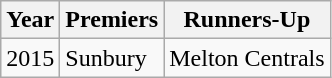<table class="wikitable">
<tr>
<th>Year</th>
<th>Premiers</th>
<th>Runners-Up</th>
</tr>
<tr>
<td>2015</td>
<td>Sunbury</td>
<td>Melton Centrals</td>
</tr>
</table>
